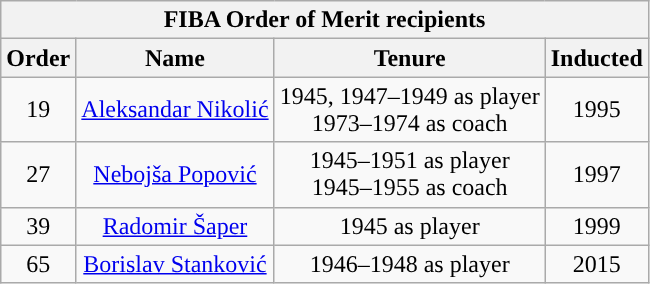<table class="wikitable" style="text-align:center">
<tr>
<th colspan="5">FIBA Order of Merit recipients</th>
</tr>
<tr>
<th>Order</th>
<th>Name</th>
<th>Tenure</th>
<th>Inducted</th>
</tr>
<tr>
<td>19</td>
<td><a href='#'>Aleksandar Nikolić</a></td>
<td>1945, 1947–1949 as player<br>1973–1974 as coach</td>
<td>1995</td>
</tr>
<tr>
<td>27</td>
<td><a href='#'>Nebojša Popović</a></td>
<td>1945–1951 as player<br>1945–1955 as coach</td>
<td>1997</td>
</tr>
<tr>
<td>39</td>
<td><a href='#'>Radomir Šaper</a></td>
<td>1945 as player</td>
<td>1999</td>
</tr>
<tr>
<td>65</td>
<td><a href='#'>Borislav Stanković</a></td>
<td>1946–1948 as player</td>
<td>2015</td>
</tr>
</table>
